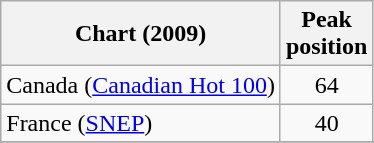<table class="wikitable">
<tr>
<th>Chart (2009)</th>
<th>Peak<br>position</th>
</tr>
<tr>
<td>Canada (<a href='#'>Canadian Hot 100</a>)</td>
<td align="center">64</td>
</tr>
<tr>
<td>France (<a href='#'>SNEP</a>)</td>
<td align="center">40</td>
</tr>
<tr>
</tr>
</table>
